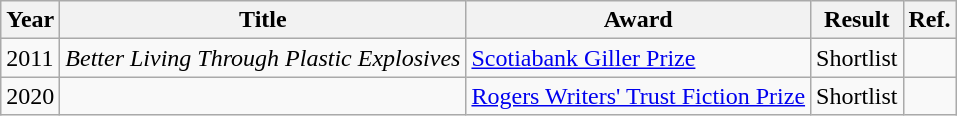<table class="wikitable sortable mw-collapsible">
<tr>
<th>Year</th>
<th>Title</th>
<th>Award</th>
<th>Result</th>
<th>Ref.</th>
</tr>
<tr>
<td>2011</td>
<td><em>Better Living Through Plastic Explosives</em></td>
<td><a href='#'>Scotiabank Giller Prize</a></td>
<td>Shortlist</td>
<td></td>
</tr>
<tr>
<td>2020</td>
<td></td>
<td><a href='#'>Rogers Writers' Trust Fiction Prize</a></td>
<td>Shortlist</td>
<td></td>
</tr>
</table>
